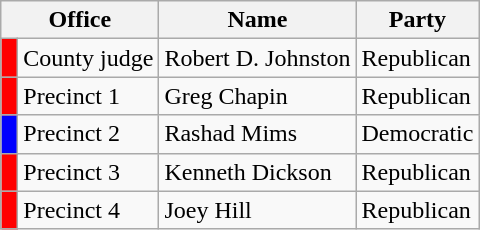<table class="wikitable">
<tr>
<th colspan="2">Office</th>
<th>Name</th>
<th>Party</th>
</tr>
<tr>
<td bgcolor="red"> </td>
<td>County judge</td>
<td>Robert D. Johnston</td>
<td>Republican</td>
</tr>
<tr>
<td bgcolor="red"> </td>
<td>Precinct 1</td>
<td>Greg Chapin</td>
<td>Republican</td>
</tr>
<tr>
<td bgcolor="blue"> </td>
<td>Precinct 2</td>
<td>Rashad Mims</td>
<td>Democratic</td>
</tr>
<tr>
<td bgcolor="red"> </td>
<td>Precinct 3</td>
<td>Kenneth Dickson</td>
<td>Republican</td>
</tr>
<tr>
<td bgcolor="red"> </td>
<td>Precinct 4</td>
<td>Joey Hill</td>
<td>Republican</td>
</tr>
</table>
